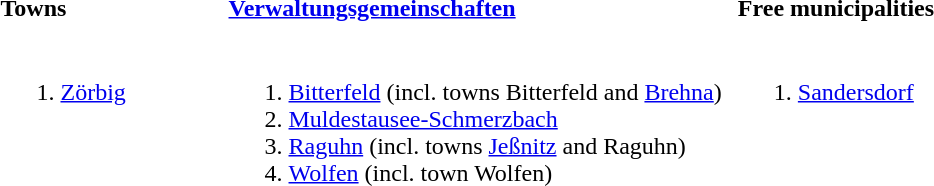<table>
<tr>
<th width=20% align=left>Towns</th>
<th width=45% align=left><a href='#'>Verwaltungsgemeinschaften</a></th>
<th width=33% align=left>Free municipalities</th>
</tr>
<tr valign=top>
<td><br><ol><li><a href='#'>Zörbig</a></li></ol></td>
<td><br><ol><li><a href='#'>Bitterfeld</a> (incl. towns Bitterfeld and <a href='#'>Brehna</a>)</li><li><a href='#'>Muldestausee-Schmerzbach</a></li><li><a href='#'>Raguhn</a> (incl. towns <a href='#'>Jeßnitz</a> and Raguhn)</li><li><a href='#'>Wolfen</a> (incl. town Wolfen)</li></ol></td>
<td><br><ol><li><a href='#'>Sandersdorf</a></li></ol></td>
</tr>
</table>
